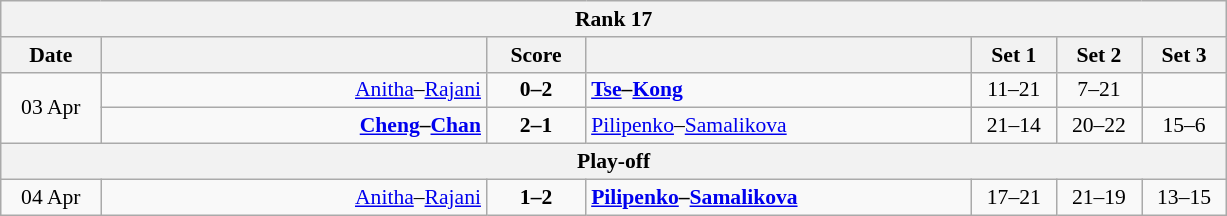<table class="wikitable" style="text-align: center; font-size:90% ">
<tr>
<th colspan=7>Rank 17</th>
</tr>
<tr>
<th width="60">Date</th>
<th align="right" width="250"></th>
<th width="60">Score</th>
<th align="left" width="250"></th>
<th width="50">Set 1</th>
<th width="50">Set 2</th>
<th width="50">Set 3</th>
</tr>
<tr>
<td rowspan=2>03 Apr</td>
<td align=right><a href='#'>Anitha</a>–<a href='#'>Rajani</a> </td>
<td align=center><strong>0–2</strong></td>
<td align=left><strong> <a href='#'>Tse</a>–<a href='#'>Kong</a></strong></td>
<td>11–21</td>
<td>7–21</td>
<td></td>
</tr>
<tr>
<td align=right><strong><a href='#'>Cheng</a>–<a href='#'>Chan</a> </strong></td>
<td align=center><strong>2–1</strong></td>
<td align=left> <a href='#'>Pilipenko</a>–<a href='#'>Samalikova</a></td>
<td>21–14</td>
<td>20–22</td>
<td>15–6</td>
</tr>
<tr>
<th colspan=7>Play-off</th>
</tr>
<tr>
<td>04 Apr</td>
<td align=right><a href='#'>Anitha</a>–<a href='#'>Rajani</a> </td>
<td align=center><strong>1–2</strong></td>
<td align=left><strong> <a href='#'>Pilipenko</a>–<a href='#'>Samalikova</a></strong></td>
<td>17–21</td>
<td>21–19</td>
<td>13–15</td>
</tr>
</table>
